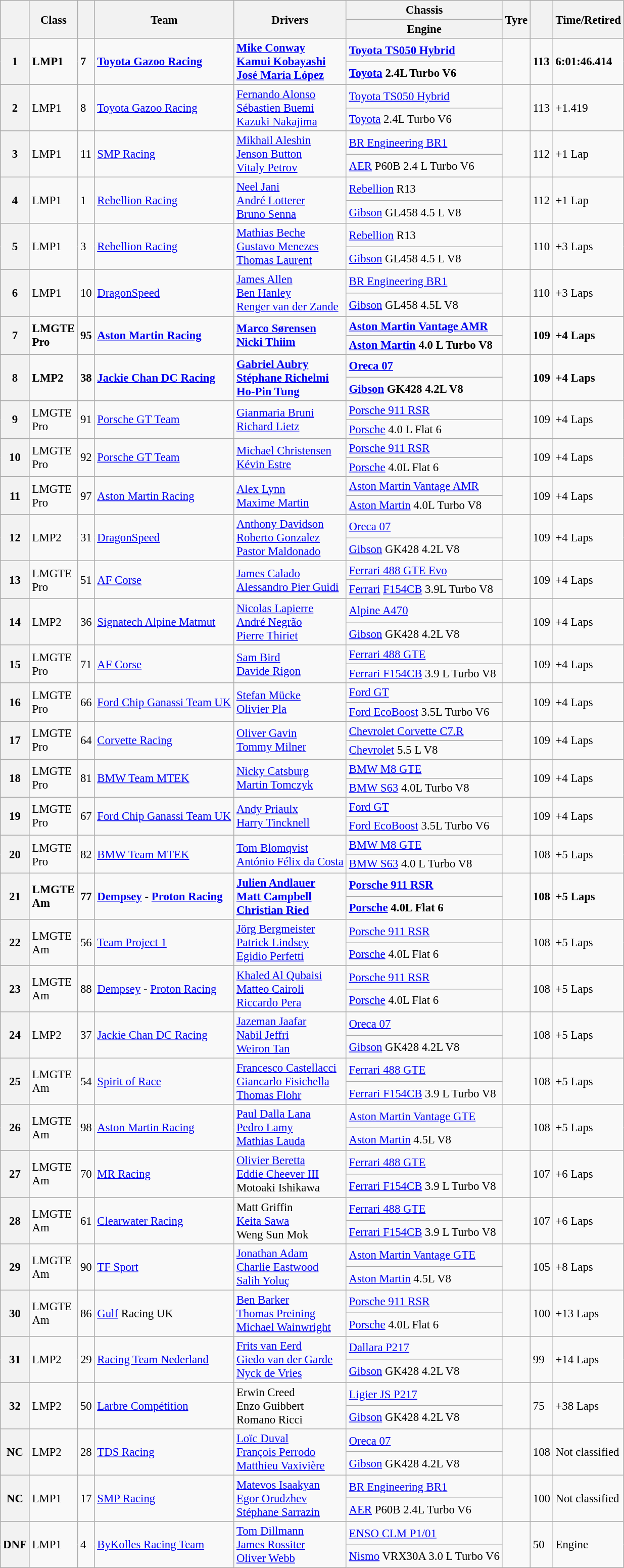<table class="wikitable" style="font-size: 95%;">
<tr>
<th rowspan=2></th>
<th rowspan=2>Class</th>
<th rowspan=2></th>
<th rowspan=2>Team</th>
<th rowspan=2>Drivers</th>
<th scope="col">Chassis</th>
<th rowspan=2>Tyre</th>
<th rowspan=2></th>
<th rowspan=2>Time/Retired</th>
</tr>
<tr>
<th>Engine</th>
</tr>
<tr style="font-weight:bold">
<th rowspan=2>1</th>
<td rowspan=2>LMP1</td>
<td rowspan=2>7</td>
<td rowspan=2> <a href='#'>Toyota Gazoo Racing</a></td>
<td rowspan=2> <a href='#'>Mike Conway</a><br> <a href='#'>Kamui Kobayashi</a><br> <a href='#'>José María López</a></td>
<td><a href='#'>Toyota TS050 Hybrid</a></td>
<td rowspan=2></td>
<td rowspan=2>113</td>
<td rowspan=2>6:01:46.414</td>
</tr>
<tr>
<td><strong><a href='#'>Toyota</a> 2.4L Turbo V6</strong></td>
</tr>
<tr>
<th rowspan=2>2</th>
<td rowspan=2>LMP1</td>
<td rowspan=2>8</td>
<td rowspan=2> <a href='#'>Toyota Gazoo Racing</a></td>
<td rowspan=2> <a href='#'>Fernando Alonso</a><br> <a href='#'>Sébastien Buemi</a><br> <a href='#'>Kazuki Nakajima</a></td>
<td><a href='#'>Toyota TS050 Hybrid</a></td>
<td rowspan=2></td>
<td rowspan=2>113</td>
<td rowspan=2>+1.419</td>
</tr>
<tr>
<td><a href='#'>Toyota</a> 2.4L Turbo V6</td>
</tr>
<tr>
<th rowspan=2>3</th>
<td rowspan=2>LMP1</td>
<td rowspan=2>11</td>
<td rowspan=2> <a href='#'>SMP Racing</a></td>
<td rowspan=2> <a href='#'>Mikhail Aleshin</a><br> <a href='#'>Jenson Button</a><br> <a href='#'>Vitaly Petrov</a></td>
<td><a href='#'>BR Engineering BR1</a></td>
<td rowspan=2></td>
<td rowspan=2>112</td>
<td rowspan=2>+1 Lap</td>
</tr>
<tr>
<td><a href='#'>AER</a> P60B 2.4 L Turbo V6</td>
</tr>
<tr>
<th rowspan=2>4</th>
<td rowspan=2>LMP1</td>
<td rowspan=2>1</td>
<td rowspan=2> <a href='#'>Rebellion Racing</a></td>
<td rowspan=2> <a href='#'>Neel Jani</a><br> <a href='#'>André Lotterer</a><br> <a href='#'>Bruno Senna</a></td>
<td><a href='#'>Rebellion</a> R13</td>
<td rowspan=2></td>
<td rowspan=2>112</td>
<td rowspan=2>+1 Lap</td>
</tr>
<tr>
<td><a href='#'>Gibson</a> GL458 4.5 L V8</td>
</tr>
<tr>
<th rowspan=2>5</th>
<td rowspan=2>LMP1</td>
<td rowspan=2>3</td>
<td rowspan=2> <a href='#'>Rebellion Racing</a></td>
<td rowspan=2> <a href='#'>Mathias Beche</a><br> <a href='#'>Gustavo Menezes</a><br> <a href='#'>Thomas Laurent</a></td>
<td><a href='#'>Rebellion</a> R13</td>
<td rowspan=2></td>
<td rowspan=2>110</td>
<td rowspan=2>+3 Laps</td>
</tr>
<tr>
<td><a href='#'>Gibson</a> GL458 4.5 L V8</td>
</tr>
<tr>
<th rowspan=2>6</th>
<td rowspan=2>LMP1</td>
<td rowspan=2>10</td>
<td rowspan=2> <a href='#'>DragonSpeed</a></td>
<td rowspan=2> <a href='#'>James Allen</a><br> <a href='#'>Ben Hanley</a><br> <a href='#'>Renger van der Zande</a></td>
<td><a href='#'>BR Engineering BR1</a></td>
<td rowspan=2></td>
<td rowspan=2>110</td>
<td rowspan=2>+3 Laps</td>
</tr>
<tr>
<td><a href='#'>Gibson</a> GL458 4.5L V8</td>
</tr>
<tr>
<th rowspan=2>7</th>
<td rowspan=2><strong>LMGTE<br>Pro</strong></td>
<td rowspan=2><strong>95</strong></td>
<td rowspan=2><strong> <a href='#'>Aston Martin Racing</a></strong></td>
<td rowspan=2><strong> <a href='#'>Marco Sørensen</a><br> <a href='#'>Nicki Thiim</a></strong></td>
<td><strong><a href='#'>Aston Martin Vantage AMR</a></strong></td>
<td rowspan=2></td>
<td rowspan=2><strong>109</strong></td>
<td rowspan=2><strong>+4 Laps</strong></td>
</tr>
<tr>
<td><strong><a href='#'>Aston Martin</a> 4.0 L Turbo V8</strong></td>
</tr>
<tr>
<th rowspan=2>8</th>
<td rowspan=2><strong>LMP2</strong></td>
<td rowspan=2><strong>38</strong></td>
<td rowspan=2><strong> <a href='#'>Jackie Chan DC Racing</a></strong></td>
<td rowspan=2><strong> <a href='#'>Gabriel Aubry</a><br> <a href='#'>Stéphane Richelmi</a><br> <a href='#'>Ho-Pin Tung</a></strong></td>
<td><strong><a href='#'>Oreca 07</a></strong></td>
<td rowspan=2></td>
<td rowspan=2><strong>109</strong></td>
<td rowspan=2><strong>+4 Laps</strong></td>
</tr>
<tr>
<td><strong><a href='#'>Gibson</a> GK428 4.2L V8</strong></td>
</tr>
<tr>
<th rowspan=2>9</th>
<td rowspan=2>LMGTE<br>Pro</td>
<td rowspan=2>91</td>
<td rowspan=2> <a href='#'>Porsche GT Team</a></td>
<td rowspan=2> <a href='#'>Gianmaria Bruni</a><br> <a href='#'>Richard Lietz</a></td>
<td><a href='#'>Porsche 911 RSR</a></td>
<td rowspan=2></td>
<td rowspan=2>109</td>
<td rowspan=2>+4 Laps</td>
</tr>
<tr>
<td><a href='#'>Porsche</a> 4.0 L Flat 6</td>
</tr>
<tr>
<th rowspan=2>10</th>
<td rowspan=2>LMGTE<br>Pro</td>
<td rowspan=2>92</td>
<td rowspan=2> <a href='#'>Porsche GT Team</a></td>
<td rowspan=2> <a href='#'>Michael Christensen</a><br> <a href='#'>Kévin Estre</a></td>
<td><a href='#'>Porsche 911 RSR</a></td>
<td rowspan=2></td>
<td rowspan=2>109</td>
<td rowspan=2>+4 Laps</td>
</tr>
<tr>
<td><a href='#'>Porsche</a> 4.0L Flat 6</td>
</tr>
<tr>
<th rowspan=2>11</th>
<td rowspan=2>LMGTE<br>Pro</td>
<td rowspan=2>97</td>
<td rowspan=2> <a href='#'>Aston Martin Racing</a></td>
<td rowspan=2> <a href='#'>Alex Lynn</a><br> <a href='#'>Maxime Martin</a></td>
<td><a href='#'>Aston Martin Vantage AMR</a></td>
<td rowspan=2></td>
<td rowspan=2>109</td>
<td rowspan=2>+4 Laps</td>
</tr>
<tr>
<td><a href='#'>Aston Martin</a> 4.0L Turbo V8</td>
</tr>
<tr>
<th rowspan=2>12</th>
<td rowspan=2>LMP2</td>
<td rowspan=2>31</td>
<td rowspan=2> <a href='#'>DragonSpeed</a></td>
<td rowspan=2> <a href='#'>Anthony Davidson</a><br> <a href='#'>Roberto Gonzalez</a><br> <a href='#'>Pastor Maldonado</a></td>
<td><a href='#'>Oreca 07</a></td>
<td rowspan=2></td>
<td rowspan=2>109</td>
<td rowspan=2>+4 Laps</td>
</tr>
<tr>
<td><a href='#'>Gibson</a> GK428 4.2L V8</td>
</tr>
<tr>
<th rowspan=2>13</th>
<td rowspan=2>LMGTE<br>Pro</td>
<td rowspan=2>51</td>
<td rowspan=2> <a href='#'>AF Corse</a></td>
<td rowspan=2> <a href='#'>James Calado</a><br> <a href='#'>Alessandro Pier Guidi</a></td>
<td><a href='#'>Ferrari 488 GTE Evo</a></td>
<td rowspan=2></td>
<td rowspan=2>109</td>
<td rowspan=2>+4 Laps</td>
</tr>
<tr>
<td><a href='#'>Ferrari</a> <a href='#'>F154CB</a> 3.9L Turbo V8</td>
</tr>
<tr>
<th rowspan=2>14</th>
<td rowspan=2>LMP2</td>
<td rowspan=2>36</td>
<td rowspan=2> <a href='#'>Signatech Alpine Matmut</a></td>
<td rowspan=2> <a href='#'>Nicolas Lapierre</a><br> <a href='#'>André Negrão</a><br> <a href='#'>Pierre Thiriet</a></td>
<td><a href='#'>Alpine A470</a></td>
<td rowspan=2></td>
<td rowspan=2>109</td>
<td rowspan=2>+4 Laps</td>
</tr>
<tr>
<td><a href='#'>Gibson</a> GK428 4.2L V8</td>
</tr>
<tr>
<th rowspan=2>15</th>
<td rowspan=2>LMGTE<br>Pro</td>
<td rowspan=2>71</td>
<td rowspan=2> <a href='#'>AF Corse</a></td>
<td rowspan=2> <a href='#'>Sam Bird</a><br> <a href='#'>Davide Rigon</a></td>
<td><a href='#'>Ferrari 488 GTE</a></td>
<td rowspan=2></td>
<td rowspan=2>109</td>
<td rowspan=2>+4 Laps</td>
</tr>
<tr>
<td><a href='#'>Ferrari F154CB</a> 3.9 L Turbo V8</td>
</tr>
<tr>
<th rowspan=2>16</th>
<td rowspan=2>LMGTE<br>Pro</td>
<td rowspan=2>66</td>
<td rowspan=2> <a href='#'>Ford Chip Ganassi Team UK</a></td>
<td rowspan=2> <a href='#'>Stefan Mücke</a><br> <a href='#'>Olivier Pla</a></td>
<td><a href='#'>Ford GT</a></td>
<td rowspan=2></td>
<td rowspan=2>109</td>
<td rowspan=2>+4 Laps</td>
</tr>
<tr>
<td><a href='#'>Ford EcoBoost</a> 3.5L Turbo V6</td>
</tr>
<tr>
<th rowspan=2>17</th>
<td rowspan=2>LMGTE<br>Pro</td>
<td rowspan=2>64</td>
<td rowspan=2> <a href='#'>Corvette Racing</a></td>
<td rowspan=2> <a href='#'>Oliver Gavin</a><br> <a href='#'>Tommy Milner</a></td>
<td><a href='#'>Chevrolet Corvette C7.R</a></td>
<td rowspan=2></td>
<td rowspan=2>109</td>
<td rowspan=2>+4 Laps</td>
</tr>
<tr>
<td><a href='#'>Chevrolet</a> 5.5 L V8</td>
</tr>
<tr>
<th rowspan=2>18</th>
<td rowspan=2>LMGTE<br>Pro</td>
<td rowspan=2>81</td>
<td rowspan=2> <a href='#'>BMW Team MTEK</a></td>
<td rowspan=2> <a href='#'>Nicky Catsburg</a><br> <a href='#'>Martin Tomczyk</a></td>
<td><a href='#'>BMW M8 GTE</a></td>
<td rowspan=2></td>
<td rowspan=2>109</td>
<td rowspan=2>+4 Laps</td>
</tr>
<tr>
<td><a href='#'>BMW S63</a> 4.0L Turbo V8</td>
</tr>
<tr>
<th rowspan=2>19</th>
<td rowspan=2>LMGTE<br>Pro</td>
<td rowspan=2>67</td>
<td rowspan=2> <a href='#'>Ford Chip Ganassi Team UK</a></td>
<td rowspan=2> <a href='#'>Andy Priaulx</a><br> <a href='#'>Harry Tincknell</a></td>
<td><a href='#'>Ford GT</a></td>
<td rowspan=2></td>
<td rowspan=2>109</td>
<td rowspan=2>+4 Laps</td>
</tr>
<tr>
<td><a href='#'>Ford EcoBoost</a> 3.5L Turbo V6</td>
</tr>
<tr>
<th rowspan=2>20</th>
<td rowspan=2>LMGTE<br>Pro</td>
<td rowspan=2>82</td>
<td rowspan=2> <a href='#'>BMW Team MTEK</a></td>
<td rowspan=2> <a href='#'>Tom Blomqvist</a><br> <a href='#'>António Félix da Costa</a></td>
<td><a href='#'>BMW M8 GTE</a></td>
<td rowspan=2></td>
<td rowspan=2>108</td>
<td rowspan=2>+5 Laps</td>
</tr>
<tr>
<td><a href='#'>BMW S63</a> 4.0 L Turbo V8</td>
</tr>
<tr>
<th rowspan=2>21</th>
<td rowspan=2><strong>LMGTE<br>Am</strong></td>
<td rowspan=2><strong>77</strong></td>
<td rowspan=2><strong> <a href='#'>Dempsey</a> - <a href='#'>Proton Racing</a></strong></td>
<td rowspan=2><strong> <a href='#'>Julien Andlauer</a><br> <a href='#'>Matt Campbell</a><br> <a href='#'>Christian Ried</a></strong></td>
<td><strong><a href='#'>Porsche 911 RSR</a></strong></td>
<td rowspan=2></td>
<td rowspan=2><strong>108</strong></td>
<td rowspan=2><strong>+5 Laps</strong></td>
</tr>
<tr>
<td><strong><a href='#'>Porsche</a> 4.0L Flat 6</strong></td>
</tr>
<tr>
<th rowspan=2>22</th>
<td rowspan=2>LMGTE<br>Am</td>
<td rowspan=2>56</td>
<td rowspan=2> <a href='#'>Team Project 1</a></td>
<td rowspan=2> <a href='#'>Jörg Bergmeister</a><br> <a href='#'>Patrick Lindsey</a><br> <a href='#'>Egidio Perfetti</a></td>
<td><a href='#'>Porsche 911 RSR</a></td>
<td rowspan=2></td>
<td rowspan=2>108</td>
<td rowspan=2>+5 Laps</td>
</tr>
<tr>
<td><a href='#'>Porsche</a> 4.0L Flat 6</td>
</tr>
<tr>
<th rowspan=2>23</th>
<td rowspan=2>LMGTE<br>Am</td>
<td rowspan=2>88</td>
<td rowspan=2> <a href='#'>Dempsey</a> - <a href='#'>Proton Racing</a></td>
<td rowspan=2> <a href='#'>Khaled Al Qubaisi</a><br> <a href='#'>Matteo Cairoli</a><br> <a href='#'>Riccardo Pera</a></td>
<td><a href='#'>Porsche 911 RSR</a></td>
<td rowspan=2></td>
<td rowspan=2>108</td>
<td rowspan=2>+5 Laps</td>
</tr>
<tr>
<td><a href='#'>Porsche</a> 4.0L Flat 6</td>
</tr>
<tr>
<th rowspan=2>24</th>
<td rowspan=2>LMP2</td>
<td rowspan=2>37</td>
<td rowspan=2> <a href='#'>Jackie Chan DC Racing</a></td>
<td rowspan=2> <a href='#'>Jazeman Jaafar</a><br> <a href='#'>Nabil Jeffri</a><br> <a href='#'>Weiron Tan</a></td>
<td><a href='#'>Oreca 07</a></td>
<td rowspan=2></td>
<td rowspan=2>108</td>
<td rowspan=2>+5 Laps</td>
</tr>
<tr>
<td><a href='#'>Gibson</a> GK428 4.2L V8</td>
</tr>
<tr>
<th rowspan=2>25</th>
<td rowspan=2>LMGTE<br>Am</td>
<td rowspan=2>54</td>
<td rowspan=2> <a href='#'>Spirit of Race</a></td>
<td rowspan=2> <a href='#'>Francesco Castellacci</a><br> <a href='#'>Giancarlo Fisichella</a><br> <a href='#'>Thomas Flohr</a></td>
<td><a href='#'>Ferrari 488 GTE</a></td>
<td rowspan=2></td>
<td rowspan=2>108</td>
<td rowspan=2>+5 Laps</td>
</tr>
<tr>
<td><a href='#'>Ferrari F154CB</a> 3.9 L Turbo V8</td>
</tr>
<tr>
<th rowspan=2>26</th>
<td rowspan=2>LMGTE<br>Am</td>
<td rowspan=2>98</td>
<td rowspan=2> <a href='#'>Aston Martin Racing</a></td>
<td rowspan=2> <a href='#'>Paul Dalla Lana</a><br> <a href='#'>Pedro Lamy</a><br> <a href='#'>Mathias Lauda</a></td>
<td><a href='#'>Aston Martin Vantage GTE</a></td>
<td rowspan=2></td>
<td rowspan=2>108</td>
<td rowspan=2>+5 Laps</td>
</tr>
<tr>
<td><a href='#'>Aston Martin</a> 4.5L V8</td>
</tr>
<tr>
<th rowspan=2>27</th>
<td rowspan=2>LMGTE<br>Am</td>
<td rowspan=2>70</td>
<td rowspan=2> <a href='#'>MR Racing</a></td>
<td rowspan=2> <a href='#'>Olivier Beretta</a><br> <a href='#'>Eddie Cheever III</a><br> Motoaki Ishikawa</td>
<td><a href='#'>Ferrari 488 GTE</a></td>
<td rowspan=2></td>
<td rowspan=2>107</td>
<td rowspan=2>+6 Laps</td>
</tr>
<tr>
<td><a href='#'>Ferrari F154CB</a> 3.9 L Turbo V8</td>
</tr>
<tr>
<th rowspan=2>28</th>
<td rowspan=2>LMGTE<br>Am</td>
<td rowspan=2>61</td>
<td rowspan=2> <a href='#'>Clearwater Racing</a></td>
<td rowspan=2> Matt Griffin<br> <a href='#'>Keita Sawa</a><br> Weng Sun Mok</td>
<td><a href='#'>Ferrari 488 GTE</a></td>
<td rowspan=2></td>
<td rowspan=2>107</td>
<td rowspan=2>+6 Laps</td>
</tr>
<tr>
<td><a href='#'>Ferrari F154CB</a> 3.9 L Turbo V8</td>
</tr>
<tr>
<th rowspan=2>29</th>
<td rowspan=2>LMGTE<br>Am</td>
<td rowspan=2>90</td>
<td rowspan=2> <a href='#'>TF Sport</a></td>
<td rowspan=2> <a href='#'>Jonathan Adam</a><br> <a href='#'>Charlie Eastwood</a><br> <a href='#'>Salih Yoluç</a></td>
<td><a href='#'>Aston Martin Vantage GTE</a></td>
<td rowspan=2></td>
<td rowspan=2>105</td>
<td rowspan=2>+8 Laps</td>
</tr>
<tr>
<td><a href='#'>Aston Martin</a> 4.5L V8</td>
</tr>
<tr>
<th rowspan=2>30</th>
<td rowspan=2>LMGTE<br>Am</td>
<td rowspan=2>86</td>
<td rowspan=2> <a href='#'>Gulf</a> Racing UK</td>
<td rowspan=2> <a href='#'>Ben Barker</a><br> <a href='#'>Thomas Preining</a><br> <a href='#'>Michael Wainwright</a></td>
<td><a href='#'>Porsche 911 RSR</a></td>
<td rowspan=2></td>
<td rowspan=2>100</td>
<td rowspan=2>+13 Laps</td>
</tr>
<tr>
<td><a href='#'>Porsche</a> 4.0L Flat 6</td>
</tr>
<tr>
<th rowspan=2>31</th>
<td rowspan=2>LMP2</td>
<td rowspan=2>29</td>
<td rowspan=2> <a href='#'>Racing Team Nederland</a></td>
<td rowspan=2> <a href='#'>Frits van Eerd</a><br> <a href='#'>Giedo van der Garde</a><br> <a href='#'>Nyck de Vries</a></td>
<td><a href='#'>Dallara P217</a></td>
<td rowspan=2></td>
<td rowspan=2>99</td>
<td rowspan=2>+14 Laps</td>
</tr>
<tr>
<td><a href='#'>Gibson</a> GK428 4.2L V8</td>
</tr>
<tr>
<th rowspan=2>32</th>
<td rowspan=2>LMP2</td>
<td rowspan=2>50</td>
<td rowspan=2> <a href='#'>Larbre Compétition</a></td>
<td rowspan=2> Erwin Creed<br> Enzo Guibbert<br> Romano Ricci</td>
<td><a href='#'>Ligier JS P217</a></td>
<td rowspan=2></td>
<td rowspan=2>75</td>
<td rowspan=2>+38 Laps</td>
</tr>
<tr>
<td><a href='#'>Gibson</a> GK428 4.2L V8</td>
</tr>
<tr>
<th rowspan=2>NC</th>
<td rowspan=2>LMP2</td>
<td rowspan=2>28</td>
<td rowspan=2> <a href='#'>TDS Racing</a></td>
<td rowspan=2> <a href='#'>Loïc Duval</a><br> <a href='#'>François Perrodo</a><br> <a href='#'>Matthieu Vaxivière</a></td>
<td><a href='#'>Oreca 07</a></td>
<td rowspan=2></td>
<td rowspan=2>108</td>
<td rowspan=2>Not classified</td>
</tr>
<tr>
<td><a href='#'>Gibson</a> GK428 4.2L V8</td>
</tr>
<tr>
<th rowspan=2>NC</th>
<td rowspan=2>LMP1</td>
<td rowspan=2>17</td>
<td rowspan=2> <a href='#'>SMP Racing</a></td>
<td rowspan=2> <a href='#'>Matevos Isaakyan</a><br> <a href='#'>Egor Orudzhev</a><br> <a href='#'>Stéphane Sarrazin</a></td>
<td><a href='#'>BR Engineering BR1</a></td>
<td rowspan=2></td>
<td rowspan=2>100</td>
<td rowspan=2>Not classified</td>
</tr>
<tr>
<td><a href='#'>AER</a> P60B 2.4L Turbo V6</td>
</tr>
<tr>
<th rowspan=2>DNF</th>
<td rowspan=2>LMP1</td>
<td rowspan=2>4</td>
<td rowspan=2> <a href='#'>ByKolles Racing Team</a></td>
<td rowspan=2> <a href='#'>Tom Dillmann</a><br> <a href='#'>James Rossiter</a><br> <a href='#'>Oliver Webb</a></td>
<td><a href='#'>ENSO CLM P1/01</a></td>
<td rowspan=2></td>
<td rowspan=2>50</td>
<td rowspan=2>Engine</td>
</tr>
<tr>
<td><a href='#'>Nismo</a> VRX30A 3.0 L Turbo V6</td>
</tr>
</table>
